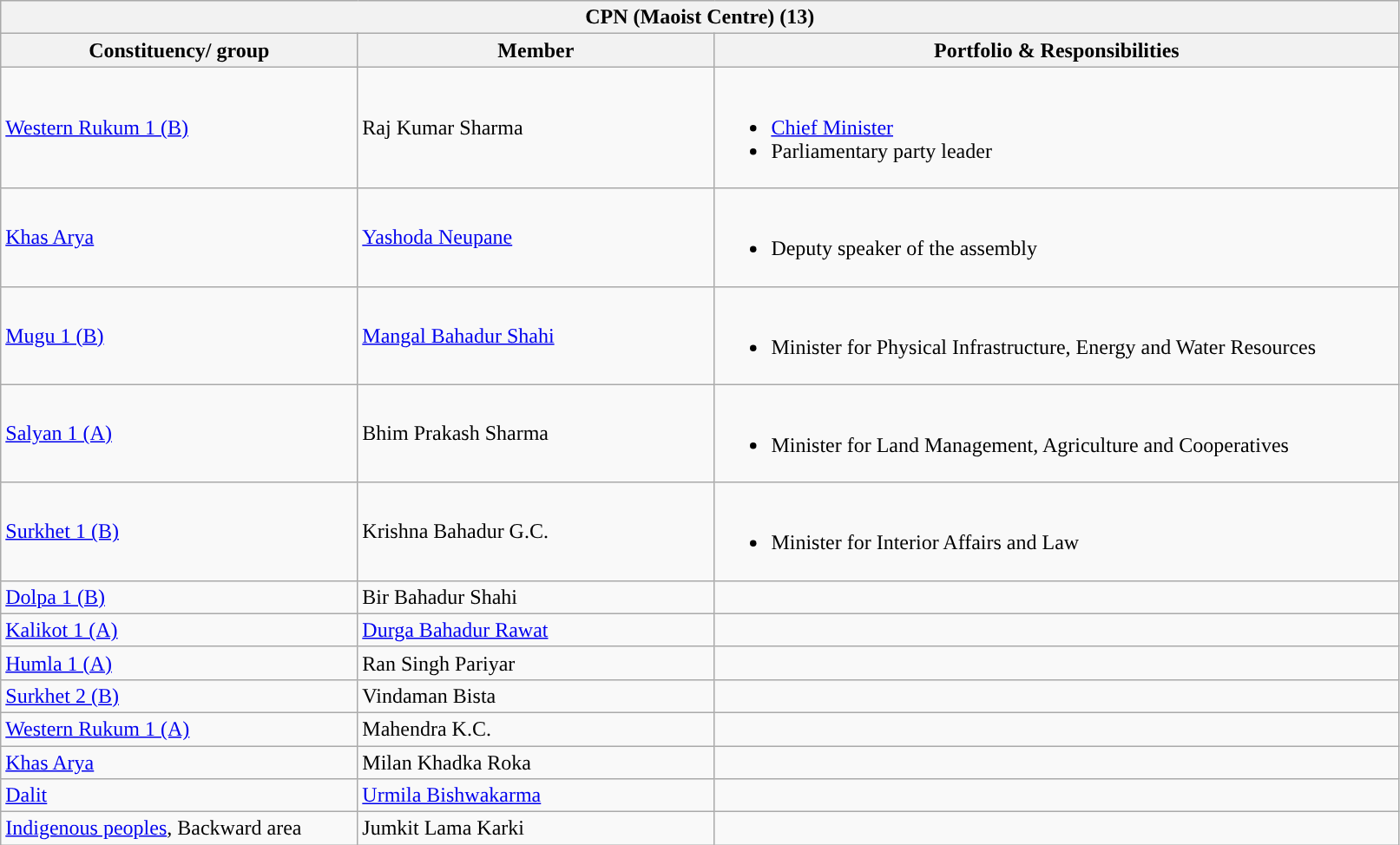<table class="wikitable sortable mw-collapsible mw-collapsed">
<tr>
<th colspan="3" style="width: 800pt; background:">CPN (Maoist Centre) (13)</th>
</tr>
<tr>
<th style="width:200pt;">Constituency/ group</th>
<th style="width:200pt;">Member</th>
<th>Portfolio & Responsibilities</th>
</tr>
<tr>
<td><a href='#'>Western Rukum 1 (B)</a></td>
<td>Raj Kumar Sharma</td>
<td><br><ul><li><a href='#'>Chief Minister</a></li><li>Parliamentary party leader</li></ul></td>
</tr>
<tr>
<td><a href='#'>Khas Arya</a></td>
<td><a href='#'>Yashoda Neupane</a></td>
<td><br><ul><li>Deputy speaker of the assembly</li></ul></td>
</tr>
<tr>
<td><a href='#'>Mugu 1 (B)</a></td>
<td><a href='#'>Mangal Bahadur Shahi</a></td>
<td><br><ul><li>Minister for Physical Infrastructure, Energy and Water Resources</li></ul></td>
</tr>
<tr>
<td><a href='#'>Salyan 1 (A)</a></td>
<td>Bhim Prakash Sharma</td>
<td><br><ul><li>Minister for Land Management, Agriculture and Cooperatives</li></ul></td>
</tr>
<tr>
<td><a href='#'>Surkhet 1 (B)</a></td>
<td>Krishna Bahadur G.C.</td>
<td><br><ul><li>Minister for Interior Affairs and Law</li></ul></td>
</tr>
<tr>
<td><a href='#'>Dolpa 1 (B)</a></td>
<td>Bir Bahadur Shahi</td>
<td></td>
</tr>
<tr>
<td><a href='#'>Kalikot 1 (A)</a></td>
<td><a href='#'>Durga Bahadur Rawat</a></td>
<td></td>
</tr>
<tr>
<td><a href='#'>Humla 1 (A)</a></td>
<td>Ran Singh Pariyar</td>
<td></td>
</tr>
<tr>
<td><a href='#'>Surkhet 2 (B)</a></td>
<td>Vindaman Bista</td>
<td></td>
</tr>
<tr>
<td><a href='#'>Western Rukum 1 (A)</a></td>
<td>Mahendra K.C.</td>
<td></td>
</tr>
<tr>
<td><a href='#'>Khas Arya</a></td>
<td>Milan Khadka Roka</td>
<td></td>
</tr>
<tr>
<td><a href='#'>Dalit</a></td>
<td><a href='#'>Urmila Bishwakarma</a></td>
<td></td>
</tr>
<tr>
<td><a href='#'>Indigenous peoples</a>, Backward area</td>
<td>Jumkit Lama Karki</td>
<td></td>
</tr>
</table>
